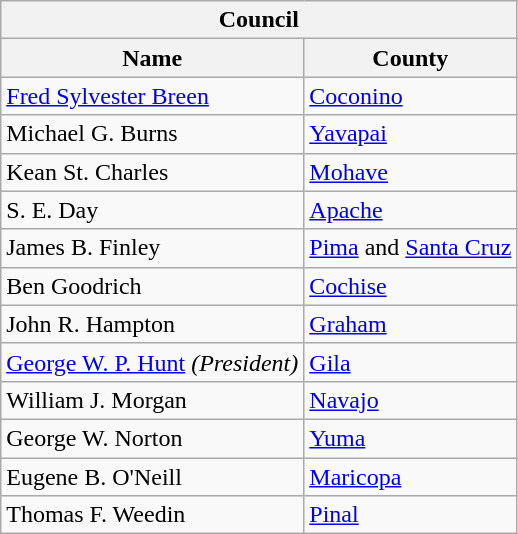<table class="wikitable">
<tr>
<th colspan="2">Council</th>
</tr>
<tr>
<th>Name</th>
<th>County</th>
</tr>
<tr>
<td><a href='#'>Fred Sylvester Breen</a></td>
<td><a href='#'>Coconino</a></td>
</tr>
<tr>
<td>Michael G. Burns</td>
<td><a href='#'>Yavapai</a></td>
</tr>
<tr>
<td>Kean St. Charles</td>
<td><a href='#'>Mohave</a></td>
</tr>
<tr>
<td>S. E. Day</td>
<td><a href='#'>Apache</a></td>
</tr>
<tr>
<td>James B. Finley</td>
<td><a href='#'>Pima</a> and <a href='#'>Santa Cruz</a></td>
</tr>
<tr>
<td>Ben Goodrich</td>
<td><a href='#'>Cochise</a></td>
</tr>
<tr>
<td>John R. Hampton</td>
<td><a href='#'>Graham</a></td>
</tr>
<tr>
<td><a href='#'>George W. P. Hunt</a> <em>(President)</em></td>
<td><a href='#'>Gila</a></td>
</tr>
<tr>
<td>William J. Morgan</td>
<td><a href='#'>Navajo</a></td>
</tr>
<tr>
<td>George W. Norton</td>
<td><a href='#'>Yuma</a></td>
</tr>
<tr>
<td>Eugene B. O'Neill</td>
<td><a href='#'>Maricopa</a></td>
</tr>
<tr>
<td>Thomas F. Weedin</td>
<td><a href='#'>Pinal</a></td>
</tr>
</table>
